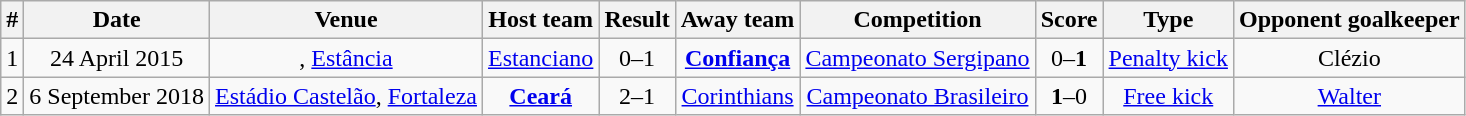<table class="wikitable" style="text-align:center">
<tr>
<th>#</th>
<th>Date</th>
<th>Venue</th>
<th>Host team</th>
<th>Result</th>
<th>Away team</th>
<th>Competition</th>
<th>Score</th>
<th>Type</th>
<th>Opponent goalkeeper</th>
</tr>
<tr>
<td>1</td>
<td>24 April 2015</td>
<td>, <a href='#'>Estância</a></td>
<td><a href='#'>Estanciano</a></td>
<td>0–1</td>
<td><strong><a href='#'>Confiança</a></strong></td>
<td><a href='#'>Campeonato Sergipano</a></td>
<td>0–<strong>1</strong></td>
<td><a href='#'>Penalty kick</a></td>
<td>Clézio</td>
</tr>
<tr>
<td>2</td>
<td>6 September 2018</td>
<td><a href='#'>Estádio Castelão</a>, <a href='#'>Fortaleza</a></td>
<td><strong><a href='#'>Ceará</a></strong></td>
<td>2–1</td>
<td><a href='#'>Corinthians</a></td>
<td><a href='#'>Campeonato Brasileiro</a></td>
<td><strong>1</strong>–0</td>
<td><a href='#'>Free kick</a></td>
<td><a href='#'>Walter</a></td>
</tr>
</table>
